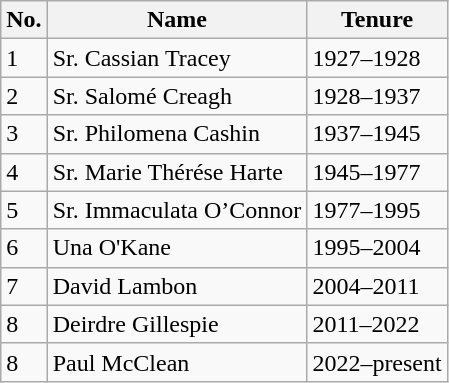<table class="wikitable">
<tr>
<th>No.</th>
<th>Name</th>
<th>Tenure</th>
</tr>
<tr>
<td>1</td>
<td>Sr. Cassian Tracey</td>
<td>1927–1928</td>
</tr>
<tr>
<td>2</td>
<td>Sr. Salomé Creagh</td>
<td>1928–1937</td>
</tr>
<tr>
<td>3</td>
<td>Sr. Philomena Cashin</td>
<td>1937–1945</td>
</tr>
<tr>
<td>4</td>
<td>Sr. Marie Thérése Harte</td>
<td>1945–1977</td>
</tr>
<tr>
<td>5</td>
<td>Sr. Immaculata O’Connor</td>
<td>1977–1995</td>
</tr>
<tr>
<td>6</td>
<td>Una O'Kane</td>
<td>1995–2004</td>
</tr>
<tr>
<td>7</td>
<td>David Lambon</td>
<td>2004–2011</td>
</tr>
<tr>
<td>8</td>
<td>Deirdre Gillespie</td>
<td>2011–2022</td>
</tr>
<tr>
<td>8</td>
<td>Paul McClean</td>
<td>2022–present</td>
</tr>
</table>
